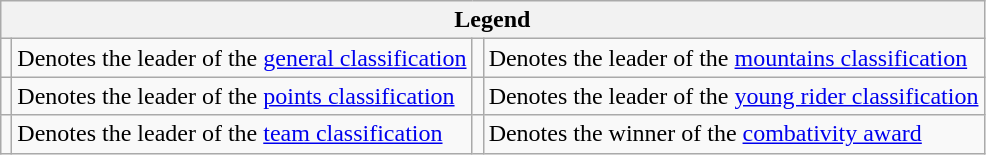<table class="wikitable">
<tr>
<th colspan="4">Legend</th>
</tr>
<tr>
<td></td>
<td>Denotes the leader of the <a href='#'>general classification</a></td>
<td></td>
<td>Denotes the leader of the <a href='#'>mountains classification</a></td>
</tr>
<tr>
<td></td>
<td>Denotes the leader of the <a href='#'>points classification</a></td>
<td></td>
<td>Denotes the leader of the <a href='#'>young rider classification</a></td>
</tr>
<tr>
<td></td>
<td>Denotes the leader of the <a href='#'>team classification</a></td>
<td></td>
<td>Denotes the winner of the <a href='#'>combativity award</a></td>
</tr>
</table>
